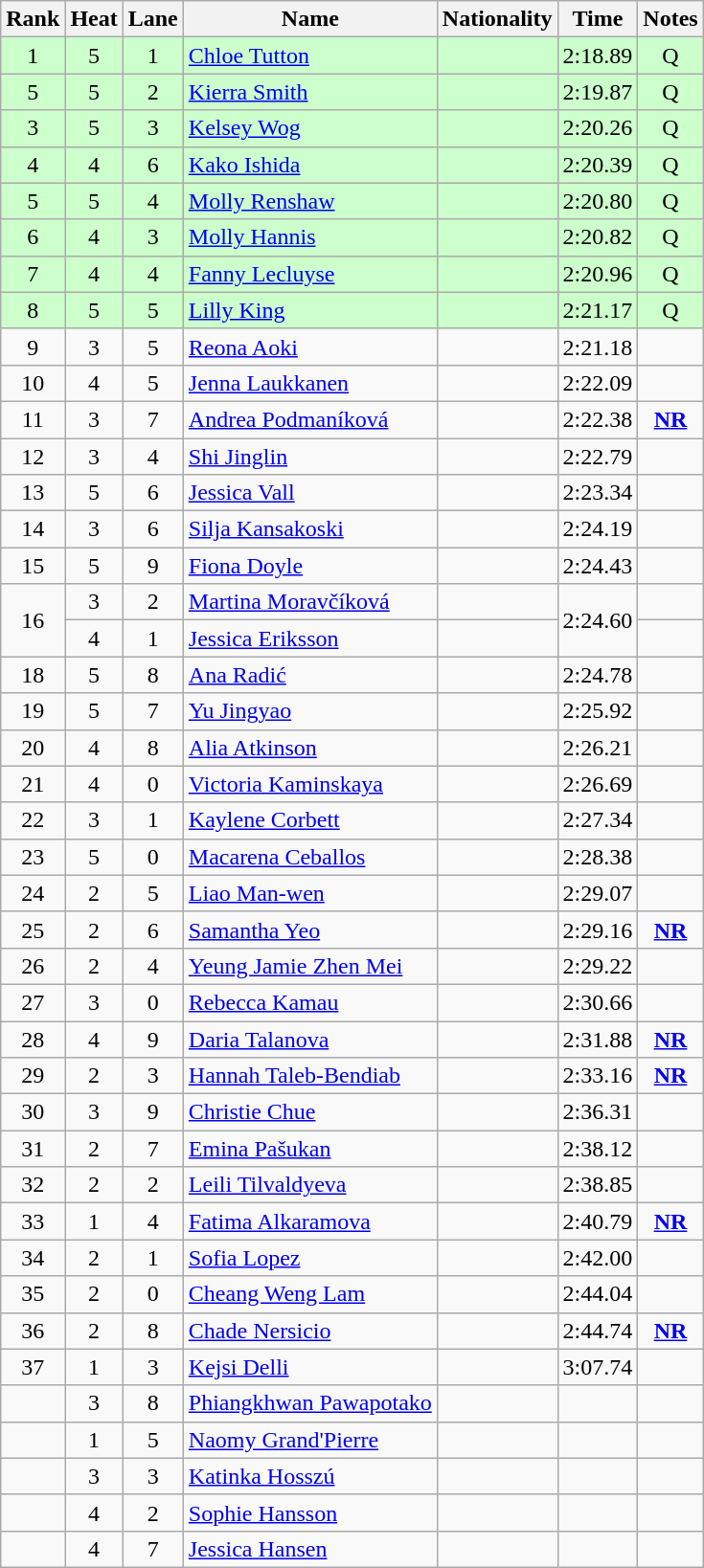<table class="wikitable sortable" style="text-align:center">
<tr>
<th>Rank</th>
<th>Heat</th>
<th>Lane</th>
<th>Name</th>
<th>Nationality</th>
<th>Time</th>
<th>Notes</th>
</tr>
<tr bgcolor=ccffcc>
<td>1</td>
<td>5</td>
<td>1</td>
<td align=left><a href='#'>Chloe Tutton</a></td>
<td align=left></td>
<td>2:18.89</td>
<td>Q</td>
</tr>
<tr bgcolor=ccffcc>
<td>5</td>
<td>5</td>
<td>2</td>
<td align=left><a href='#'>Kierra Smith</a></td>
<td align=left></td>
<td>2:19.87</td>
<td>Q</td>
</tr>
<tr bgcolor=ccffcc>
<td>3</td>
<td>5</td>
<td>3</td>
<td align=left><a href='#'>Kelsey Wog</a></td>
<td align=left></td>
<td>2:20.26</td>
<td>Q</td>
</tr>
<tr bgcolor=ccffcc>
<td>4</td>
<td>4</td>
<td>6</td>
<td align=left><a href='#'>Kako Ishida</a></td>
<td align=left></td>
<td>2:20.39</td>
<td>Q</td>
</tr>
<tr bgcolor=ccffcc>
<td>5</td>
<td>5</td>
<td>4</td>
<td align=left><a href='#'>Molly Renshaw</a></td>
<td align=left></td>
<td>2:20.80</td>
<td>Q</td>
</tr>
<tr bgcolor=ccffcc>
<td>6</td>
<td>4</td>
<td>3</td>
<td align=left><a href='#'>Molly Hannis</a></td>
<td align=left></td>
<td>2:20.82</td>
<td>Q</td>
</tr>
<tr bgcolor=ccffcc>
<td>7</td>
<td>4</td>
<td>4</td>
<td align=left><a href='#'>Fanny Lecluyse</a></td>
<td align=left></td>
<td>2:20.96</td>
<td>Q</td>
</tr>
<tr bgcolor=ccffcc>
<td>8</td>
<td>5</td>
<td>5</td>
<td align=left><a href='#'>Lilly King</a></td>
<td align=left></td>
<td>2:21.17</td>
<td>Q</td>
</tr>
<tr>
<td>9</td>
<td>3</td>
<td>5</td>
<td align=left><a href='#'>Reona Aoki</a></td>
<td align=left></td>
<td>2:21.18</td>
<td></td>
</tr>
<tr>
<td>10</td>
<td>4</td>
<td>5</td>
<td align=left><a href='#'>Jenna Laukkanen</a></td>
<td align=left></td>
<td>2:22.09</td>
<td></td>
</tr>
<tr>
<td>11</td>
<td>3</td>
<td>7</td>
<td align=left><a href='#'>Andrea Podmaníková</a></td>
<td align=left></td>
<td>2:22.38</td>
<td><strong><a href='#'>NR</a></strong></td>
</tr>
<tr>
<td>12</td>
<td>3</td>
<td>4</td>
<td align=left><a href='#'>Shi Jinglin</a></td>
<td align=left></td>
<td>2:22.79</td>
<td></td>
</tr>
<tr>
<td>13</td>
<td>5</td>
<td>6</td>
<td align=left><a href='#'>Jessica Vall</a></td>
<td align=left></td>
<td>2:23.34</td>
<td></td>
</tr>
<tr>
<td>14</td>
<td>3</td>
<td>6</td>
<td align=left><a href='#'>Silja Kansakoski</a></td>
<td align=left></td>
<td>2:24.19</td>
<td></td>
</tr>
<tr>
<td>15</td>
<td>5</td>
<td>9</td>
<td align=left><a href='#'>Fiona Doyle</a></td>
<td align=left></td>
<td>2:24.43</td>
<td></td>
</tr>
<tr>
<td rowspan=2>16</td>
<td>3</td>
<td>2</td>
<td align=left><a href='#'>Martina Moravčíková</a></td>
<td align=left></td>
<td rowspan=2>2:24.60</td>
<td></td>
</tr>
<tr>
<td>4</td>
<td>1</td>
<td align=left><a href='#'>Jessica Eriksson</a></td>
<td align=left></td>
<td></td>
</tr>
<tr>
<td>18</td>
<td>5</td>
<td>8</td>
<td align=left><a href='#'>Ana Radić</a></td>
<td align=left></td>
<td>2:24.78</td>
<td></td>
</tr>
<tr>
<td>19</td>
<td>5</td>
<td>7</td>
<td align=left><a href='#'>Yu Jingyao</a></td>
<td align=left></td>
<td>2:25.92</td>
<td></td>
</tr>
<tr>
<td>20</td>
<td>4</td>
<td>8</td>
<td align=left><a href='#'>Alia Atkinson</a></td>
<td align=left></td>
<td>2:26.21</td>
<td></td>
</tr>
<tr>
<td>21</td>
<td>4</td>
<td>0</td>
<td align=left><a href='#'>Victoria Kaminskaya</a></td>
<td align=left></td>
<td>2:26.69</td>
<td></td>
</tr>
<tr>
<td>22</td>
<td>3</td>
<td>1</td>
<td align=left><a href='#'>Kaylene Corbett</a></td>
<td align=left></td>
<td>2:27.34</td>
<td></td>
</tr>
<tr>
<td>23</td>
<td>5</td>
<td>0</td>
<td align=left><a href='#'>Macarena Ceballos</a></td>
<td align=left></td>
<td>2:28.38</td>
<td></td>
</tr>
<tr>
<td>24</td>
<td>2</td>
<td>5</td>
<td align=left><a href='#'>Liao Man-wen</a></td>
<td align=left></td>
<td>2:29.07</td>
<td></td>
</tr>
<tr>
<td>25</td>
<td>2</td>
<td>6</td>
<td align=left><a href='#'>Samantha Yeo</a></td>
<td align=left></td>
<td>2:29.16</td>
<td><strong><a href='#'>NR</a></strong></td>
</tr>
<tr>
<td>26</td>
<td>2</td>
<td>4</td>
<td align=left><a href='#'>Yeung Jamie Zhen Mei</a></td>
<td align=left></td>
<td>2:29.22</td>
<td></td>
</tr>
<tr>
<td>27</td>
<td>3</td>
<td>0</td>
<td align=left><a href='#'>Rebecca Kamau</a></td>
<td align=left></td>
<td>2:30.66</td>
<td></td>
</tr>
<tr>
<td>28</td>
<td>4</td>
<td>9</td>
<td align=left><a href='#'>Daria Talanova</a></td>
<td align=left></td>
<td>2:31.88</td>
<td><strong><a href='#'>NR</a></strong></td>
</tr>
<tr>
<td>29</td>
<td>2</td>
<td>3</td>
<td align=left><a href='#'>Hannah Taleb-Bendiab</a></td>
<td align=left></td>
<td>2:33.16</td>
<td><strong><a href='#'>NR</a></strong></td>
</tr>
<tr>
<td>30</td>
<td>3</td>
<td>9</td>
<td align=left><a href='#'>Christie Chue</a></td>
<td align=left></td>
<td>2:36.31</td>
<td></td>
</tr>
<tr>
<td>31</td>
<td>2</td>
<td>7</td>
<td align=left><a href='#'>Emina Pašukan</a></td>
<td align=left></td>
<td>2:38.12</td>
<td></td>
</tr>
<tr>
<td>32</td>
<td>2</td>
<td>2</td>
<td align=left><a href='#'>Leili Tilvaldyeva</a></td>
<td align=left></td>
<td>2:38.85</td>
<td></td>
</tr>
<tr>
<td>33</td>
<td>1</td>
<td>4</td>
<td align=left><a href='#'>Fatima Alkaramova</a></td>
<td align=left></td>
<td>2:40.79</td>
<td><strong><a href='#'>NR</a></strong></td>
</tr>
<tr>
<td>34</td>
<td>2</td>
<td>1</td>
<td align=left><a href='#'>Sofia Lopez</a></td>
<td align=left></td>
<td>2:42.00</td>
<td></td>
</tr>
<tr>
<td>35</td>
<td>2</td>
<td>0</td>
<td align=left><a href='#'>Cheang Weng Lam</a></td>
<td align=left></td>
<td>2:44.04</td>
<td></td>
</tr>
<tr>
<td>36</td>
<td>2</td>
<td>8</td>
<td align=left><a href='#'>Chade Nersicio</a></td>
<td align=left></td>
<td>2:44.74</td>
<td><strong><a href='#'>NR</a></strong></td>
</tr>
<tr>
<td>37</td>
<td>1</td>
<td>3</td>
<td align=left><a href='#'>Kejsi Delli</a></td>
<td align=left></td>
<td>3:07.74</td>
<td></td>
</tr>
<tr>
<td></td>
<td>3</td>
<td>8</td>
<td align=left><a href='#'>Phiangkhwan Pawapotako</a></td>
<td align=left></td>
<td></td>
<td></td>
</tr>
<tr>
<td></td>
<td>1</td>
<td>5</td>
<td align=left><a href='#'>Naomy Grand'Pierre</a></td>
<td align=left></td>
<td></td>
<td></td>
</tr>
<tr>
<td></td>
<td>3</td>
<td>3</td>
<td align=left><a href='#'>Katinka Hosszú</a></td>
<td align=left></td>
<td></td>
<td></td>
</tr>
<tr>
<td></td>
<td>4</td>
<td>2</td>
<td align=left><a href='#'>Sophie Hansson</a></td>
<td align=left></td>
<td></td>
<td></td>
</tr>
<tr>
<td></td>
<td>4</td>
<td>7</td>
<td align=left><a href='#'>Jessica Hansen</a></td>
<td align=left></td>
<td></td>
<td></td>
</tr>
</table>
